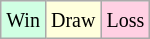<table class="wikitable">
<tr>
<td style="background-color: #d0ffe3;"><small>Win</small></td>
<td style="background-color: #ffffdd;"><small>Draw</small></td>
<td style="background-color: #ffd0e3;"><small>Loss</small></td>
</tr>
</table>
